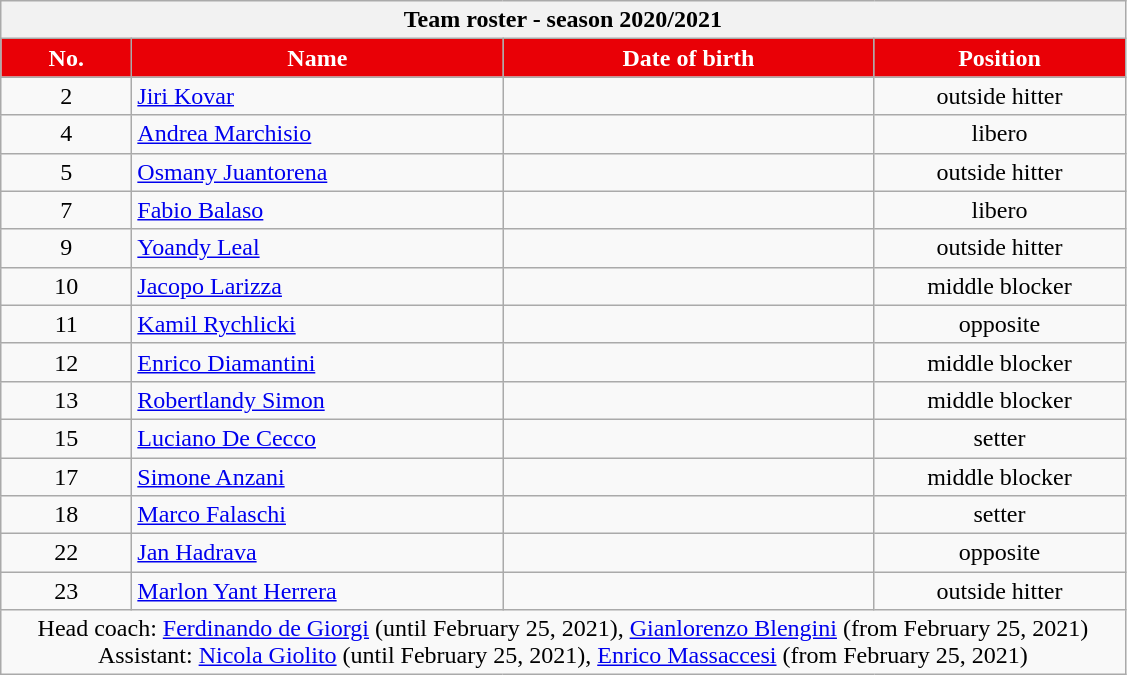<table class="wikitable collapsible collapsed sortable" style="font-size:100%; text-align:center;">
<tr>
<th colspan=6>Team roster - season 2020/2021</th>
</tr>
<tr>
<th style="width:5em; color:#FFFFFF; background-color:#E90006"><strong>No.</strong></th>
<th style="width:15em; color:#FFFFFF; background-color:#E90006"><strong>Name</strong></th>
<th style="width:15em; color:#FFFFFF; background-color:#E90006"><strong>Date of birth</strong></th>
<th style="width:10em; color:#FFFFFF; background-color:#E90006"><strong>Position</strong></th>
</tr>
<tr>
<td>2</td>
<td align="left"> <a href='#'>Jiri Kovar</a></td>
<td align="right"></td>
<td>outside hitter</td>
</tr>
<tr>
<td>4</td>
<td align="left"> <a href='#'>Andrea Marchisio</a></td>
<td align="right"></td>
<td>libero</td>
</tr>
<tr>
<td>5</td>
<td align="left"> <a href='#'>Osmany Juantorena</a></td>
<td align="right"></td>
<td>outside hitter</td>
</tr>
<tr>
<td>7</td>
<td align="left"> <a href='#'>Fabio Balaso</a></td>
<td align="right"></td>
<td>libero</td>
</tr>
<tr>
<td>9</td>
<td align="left"> <a href='#'>Yoandy Leal</a></td>
<td align="right"></td>
<td>outside hitter</td>
</tr>
<tr>
<td>10</td>
<td align="left"> <a href='#'>Jacopo Larizza</a></td>
<td align="right"></td>
<td>middle blocker</td>
</tr>
<tr>
<td>11</td>
<td align="left"> <a href='#'>Kamil Rychlicki</a></td>
<td align="right"></td>
<td>opposite</td>
</tr>
<tr>
<td>12</td>
<td align="left"> <a href='#'>Enrico Diamantini</a></td>
<td align="right"></td>
<td>middle blocker</td>
</tr>
<tr>
<td>13</td>
<td align="left"> <a href='#'>Robertlandy Simon</a></td>
<td align="right"></td>
<td>middle blocker</td>
</tr>
<tr>
<td>15</td>
<td align="left"> <a href='#'>Luciano De Cecco</a></td>
<td align="right"></td>
<td>setter</td>
</tr>
<tr>
<td>17</td>
<td align="left"> <a href='#'>Simone Anzani</a></td>
<td align="right"></td>
<td>middle blocker</td>
</tr>
<tr>
<td>18</td>
<td align="left"> <a href='#'>Marco Falaschi</a></td>
<td align="right"></td>
<td>setter</td>
</tr>
<tr>
<td>22</td>
<td align="left"> <a href='#'>Jan Hadrava</a></td>
<td align="right"></td>
<td>opposite</td>
</tr>
<tr>
<td>23</td>
<td align="left"> <a href='#'>Marlon Yant Herrera</a></td>
<td align="right"></td>
<td>outside hitter</td>
</tr>
<tr>
<td colspan="4">Head coach: <a href='#'>Ferdinando de Giorgi</a> (until February 25, 2021), <a href='#'>Gianlorenzo Blengini</a> (from February 25, 2021)<br>Assistant: <a href='#'>Nicola Giolito</a> (until February 25, 2021), <a href='#'>Enrico Massaccesi</a> (from February 25, 2021)</td>
</tr>
</table>
